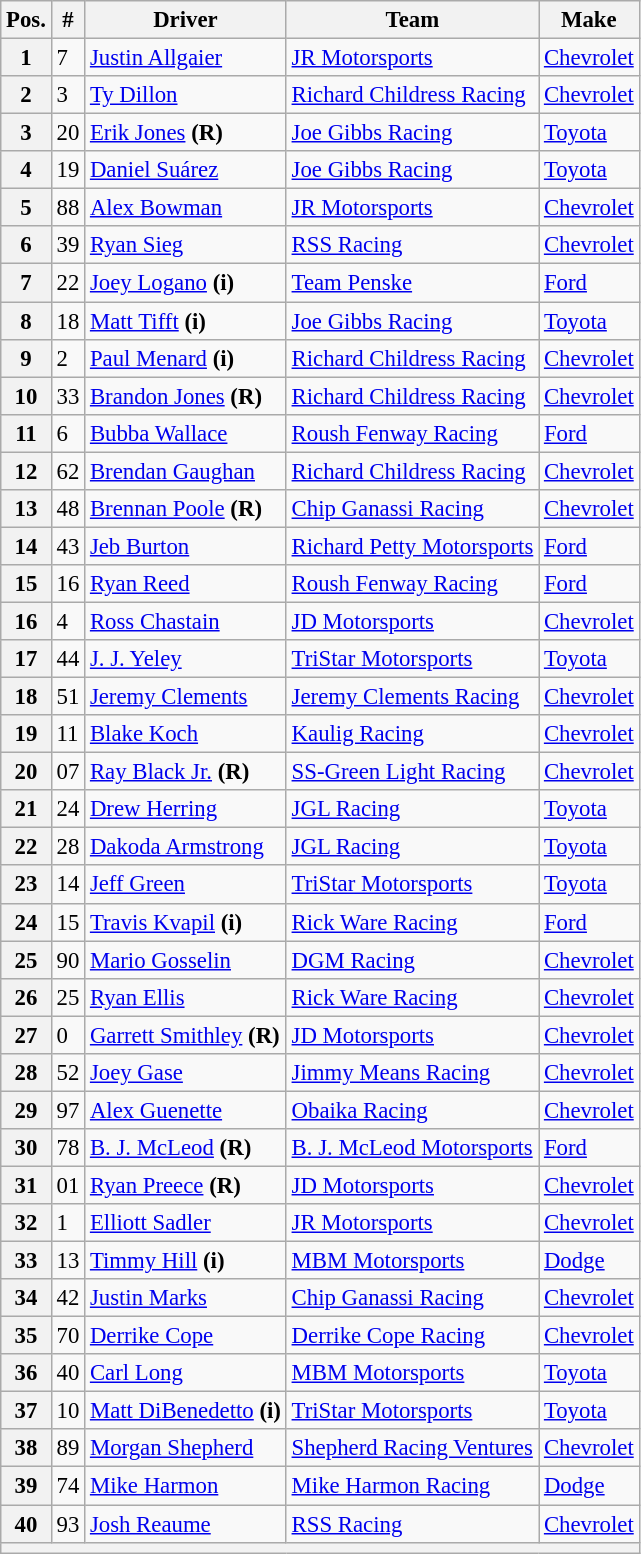<table class="wikitable" style="font-size:95%">
<tr>
<th>Pos.</th>
<th>#</th>
<th>Driver</th>
<th>Team</th>
<th>Make</th>
</tr>
<tr>
<th>1</th>
<td>7</td>
<td><a href='#'>Justin Allgaier</a></td>
<td><a href='#'>JR Motorsports</a></td>
<td><a href='#'>Chevrolet</a></td>
</tr>
<tr>
<th>2</th>
<td>3</td>
<td><a href='#'>Ty Dillon</a></td>
<td><a href='#'>Richard Childress Racing</a></td>
<td><a href='#'>Chevrolet</a></td>
</tr>
<tr>
<th>3</th>
<td>20</td>
<td><a href='#'>Erik Jones</a> <strong>(R)</strong></td>
<td><a href='#'>Joe Gibbs Racing</a></td>
<td><a href='#'>Toyota</a></td>
</tr>
<tr>
<th>4</th>
<td>19</td>
<td><a href='#'>Daniel Suárez</a></td>
<td><a href='#'>Joe Gibbs Racing</a></td>
<td><a href='#'>Toyota</a></td>
</tr>
<tr>
<th>5</th>
<td>88</td>
<td><a href='#'>Alex Bowman</a></td>
<td><a href='#'>JR Motorsports</a></td>
<td><a href='#'>Chevrolet</a></td>
</tr>
<tr>
<th>6</th>
<td>39</td>
<td><a href='#'>Ryan Sieg</a></td>
<td><a href='#'>RSS Racing</a></td>
<td><a href='#'>Chevrolet</a></td>
</tr>
<tr>
<th>7</th>
<td>22</td>
<td><a href='#'>Joey Logano</a> <strong>(i)</strong></td>
<td><a href='#'>Team Penske</a></td>
<td><a href='#'>Ford</a></td>
</tr>
<tr>
<th>8</th>
<td>18</td>
<td><a href='#'>Matt Tifft</a> <strong>(i)</strong></td>
<td><a href='#'>Joe Gibbs Racing</a></td>
<td><a href='#'>Toyota</a></td>
</tr>
<tr>
<th>9</th>
<td>2</td>
<td><a href='#'>Paul Menard</a> <strong>(i)</strong></td>
<td><a href='#'>Richard Childress Racing</a></td>
<td><a href='#'>Chevrolet</a></td>
</tr>
<tr>
<th>10</th>
<td>33</td>
<td><a href='#'>Brandon Jones</a> <strong>(R)</strong></td>
<td><a href='#'>Richard Childress Racing</a></td>
<td><a href='#'>Chevrolet</a></td>
</tr>
<tr>
<th>11</th>
<td>6</td>
<td><a href='#'>Bubba Wallace</a></td>
<td><a href='#'>Roush Fenway Racing</a></td>
<td><a href='#'>Ford</a></td>
</tr>
<tr>
<th>12</th>
<td>62</td>
<td><a href='#'>Brendan Gaughan</a></td>
<td><a href='#'>Richard Childress Racing</a></td>
<td><a href='#'>Chevrolet</a></td>
</tr>
<tr>
<th>13</th>
<td>48</td>
<td><a href='#'>Brennan Poole</a> <strong>(R)</strong></td>
<td><a href='#'>Chip Ganassi Racing</a></td>
<td><a href='#'>Chevrolet</a></td>
</tr>
<tr>
<th>14</th>
<td>43</td>
<td><a href='#'>Jeb Burton</a></td>
<td><a href='#'>Richard Petty Motorsports</a></td>
<td><a href='#'>Ford</a></td>
</tr>
<tr>
<th>15</th>
<td>16</td>
<td><a href='#'>Ryan Reed</a></td>
<td><a href='#'>Roush Fenway Racing</a></td>
<td><a href='#'>Ford</a></td>
</tr>
<tr>
<th>16</th>
<td>4</td>
<td><a href='#'>Ross Chastain</a></td>
<td><a href='#'>JD Motorsports</a></td>
<td><a href='#'>Chevrolet</a></td>
</tr>
<tr>
<th>17</th>
<td>44</td>
<td><a href='#'>J. J. Yeley</a></td>
<td><a href='#'>TriStar Motorsports</a></td>
<td><a href='#'>Toyota</a></td>
</tr>
<tr>
<th>18</th>
<td>51</td>
<td><a href='#'>Jeremy Clements</a></td>
<td><a href='#'>Jeremy Clements Racing</a></td>
<td><a href='#'>Chevrolet</a></td>
</tr>
<tr>
<th>19</th>
<td>11</td>
<td><a href='#'>Blake Koch</a></td>
<td><a href='#'>Kaulig Racing</a></td>
<td><a href='#'>Chevrolet</a></td>
</tr>
<tr>
<th>20</th>
<td>07</td>
<td><a href='#'>Ray Black Jr.</a> <strong>(R)</strong></td>
<td><a href='#'>SS-Green Light Racing</a></td>
<td><a href='#'>Chevrolet</a></td>
</tr>
<tr>
<th>21</th>
<td>24</td>
<td><a href='#'>Drew Herring</a></td>
<td><a href='#'>JGL Racing</a></td>
<td><a href='#'>Toyota</a></td>
</tr>
<tr>
<th>22</th>
<td>28</td>
<td><a href='#'>Dakoda Armstrong</a></td>
<td><a href='#'>JGL Racing</a></td>
<td><a href='#'>Toyota</a></td>
</tr>
<tr>
<th>23</th>
<td>14</td>
<td><a href='#'>Jeff Green</a></td>
<td><a href='#'>TriStar Motorsports</a></td>
<td><a href='#'>Toyota</a></td>
</tr>
<tr>
<th>24</th>
<td>15</td>
<td><a href='#'>Travis Kvapil</a> <strong>(i)</strong></td>
<td><a href='#'>Rick Ware Racing</a></td>
<td><a href='#'>Ford</a></td>
</tr>
<tr>
<th>25</th>
<td>90</td>
<td><a href='#'>Mario Gosselin</a></td>
<td><a href='#'>DGM Racing</a></td>
<td><a href='#'>Chevrolet</a></td>
</tr>
<tr>
<th>26</th>
<td>25</td>
<td><a href='#'>Ryan Ellis</a></td>
<td><a href='#'>Rick Ware Racing</a></td>
<td><a href='#'>Chevrolet</a></td>
</tr>
<tr>
<th>27</th>
<td>0</td>
<td><a href='#'>Garrett Smithley</a> <strong>(R)</strong></td>
<td><a href='#'>JD Motorsports</a></td>
<td><a href='#'>Chevrolet</a></td>
</tr>
<tr>
<th>28</th>
<td>52</td>
<td><a href='#'>Joey Gase</a></td>
<td><a href='#'>Jimmy Means Racing</a></td>
<td><a href='#'>Chevrolet</a></td>
</tr>
<tr>
<th>29</th>
<td>97</td>
<td><a href='#'>Alex Guenette</a></td>
<td><a href='#'>Obaika Racing</a></td>
<td><a href='#'>Chevrolet</a></td>
</tr>
<tr>
<th>30</th>
<td>78</td>
<td><a href='#'>B. J. McLeod</a> <strong>(R)</strong></td>
<td><a href='#'>B. J. McLeod Motorsports</a></td>
<td><a href='#'>Ford</a></td>
</tr>
<tr>
<th>31</th>
<td>01</td>
<td><a href='#'>Ryan Preece</a> <strong>(R)</strong></td>
<td><a href='#'>JD Motorsports</a></td>
<td><a href='#'>Chevrolet</a></td>
</tr>
<tr>
<th>32</th>
<td>1</td>
<td><a href='#'>Elliott Sadler</a></td>
<td><a href='#'>JR Motorsports</a></td>
<td><a href='#'>Chevrolet</a></td>
</tr>
<tr>
<th>33</th>
<td>13</td>
<td><a href='#'>Timmy Hill</a> <strong>(i)</strong></td>
<td><a href='#'>MBM Motorsports</a></td>
<td><a href='#'>Dodge</a></td>
</tr>
<tr>
<th>34</th>
<td>42</td>
<td><a href='#'>Justin Marks</a></td>
<td><a href='#'>Chip Ganassi Racing</a></td>
<td><a href='#'>Chevrolet</a></td>
</tr>
<tr>
<th>35</th>
<td>70</td>
<td><a href='#'>Derrike Cope</a></td>
<td><a href='#'>Derrike Cope Racing</a></td>
<td><a href='#'>Chevrolet</a></td>
</tr>
<tr>
<th>36</th>
<td>40</td>
<td><a href='#'>Carl Long</a></td>
<td><a href='#'>MBM Motorsports</a></td>
<td><a href='#'>Toyota</a></td>
</tr>
<tr>
<th>37</th>
<td>10</td>
<td><a href='#'>Matt DiBenedetto</a> <strong>(i)</strong></td>
<td><a href='#'>TriStar Motorsports</a></td>
<td><a href='#'>Toyota</a></td>
</tr>
<tr>
<th>38</th>
<td>89</td>
<td><a href='#'>Morgan Shepherd</a></td>
<td><a href='#'>Shepherd Racing Ventures</a></td>
<td><a href='#'>Chevrolet</a></td>
</tr>
<tr>
<th>39</th>
<td>74</td>
<td><a href='#'>Mike Harmon</a></td>
<td><a href='#'>Mike Harmon Racing</a></td>
<td><a href='#'>Dodge</a></td>
</tr>
<tr>
<th>40</th>
<td>93</td>
<td><a href='#'>Josh Reaume</a></td>
<td><a href='#'>RSS Racing</a></td>
<td><a href='#'>Chevrolet</a></td>
</tr>
<tr>
<th colspan="5"></th>
</tr>
</table>
